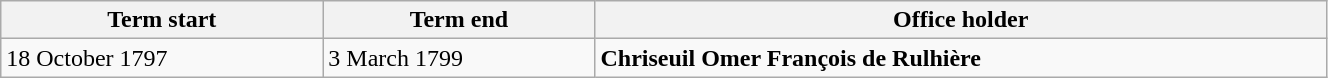<table class="wikitable" style="width: 70%;">
<tr>
<th align="left">Term start</th>
<th align="left">Term end</th>
<th align="left">Office holder</th>
</tr>
<tr valign="top">
<td>18 October 1797</td>
<td>3 March 1799</td>
<td><strong>Chriseuil Omer François de Rulhière</strong></td>
</tr>
</table>
